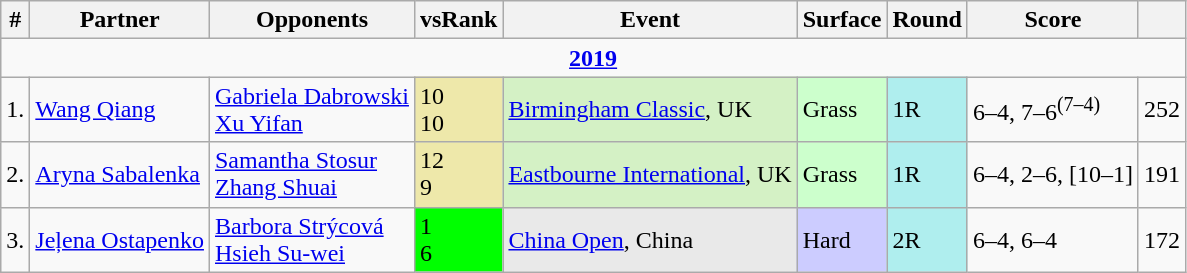<table class="wikitable sortable">
<tr>
<th>#</th>
<th>Partner</th>
<th>Opponents</th>
<th>vsRank</th>
<th>Event</th>
<th>Surface</th>
<th>Round</th>
<th>Score</th>
<th></th>
</tr>
<tr>
<td colspan=9 style=text-align:center><strong><a href='#'>2019</a></strong></td>
</tr>
<tr>
<td>1.</td>
<td> <a href='#'>Wang Qiang</a></td>
<td> <a href='#'>Gabriela Dabrowski</a> <br>  <a href='#'>Xu Yifan</a></td>
<td bgcolor=eee8aa>10 <br> 10</td>
<td bgcolor=d4f1c5><a href='#'>Birmingham Classic</a>, UK</td>
<td bgcolor=ccffcc>Grass</td>
<td bgcolor=afeeee>1R</td>
<td>6–4, 7–6<sup>(7–4)</sup></td>
<td>252</td>
</tr>
<tr>
<td>2.</td>
<td> <a href='#'>Aryna Sabalenka</a></td>
<td> <a href='#'>Samantha Stosur</a> <br>  <a href='#'>Zhang Shuai</a></td>
<td bgcolor=eee8aa>12 <br>  9</td>
<td bgcolor=d4f1c5><a href='#'>Eastbourne International</a>, UK</td>
<td bgcolor=ccffcc>Grass</td>
<td bgcolor=afeeee>1R</td>
<td>6–4, 2–6, [10–1]</td>
<td>191</td>
</tr>
<tr>
<td>3.</td>
<td> <a href='#'>Jeļena Ostapenko</a></td>
<td> <a href='#'>Barbora Strýcová</a> <br>  <a href='#'>Hsieh Su-wei</a></td>
<td bgcolor=lime>1 <br>  6</td>
<td bgcolor=e9e9e9><a href='#'>China Open</a>, China</td>
<td bgcolor=ccccff>Hard</td>
<td bgcolor=afeeee>2R</td>
<td>6–4, 6–4</td>
<td>172</td>
</tr>
</table>
